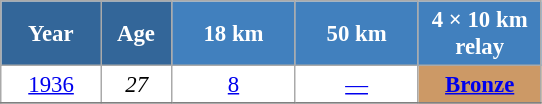<table class="wikitable" style="font-size:95%; text-align:center; border:grey solid 1px; border-collapse:collapse; background:#ffffff;">
<tr>
<th style="background-color:#369; color:white; width:60px;"> Year </th>
<th style="background-color:#369; color:white; width:40px;"> Age </th>
<th style="background-color:#4180be; color:white; width:75px;"> 18 km </th>
<th style="background-color:#4180be; color:white; width:75px;"> 50 km </th>
<th style="background-color:#4180be; color:white; width:75px;"> 4 × 10 km <br> relay </th>
</tr>
<tr>
<td><a href='#'>1936</a></td>
<td><em>27</em></td>
<td><a href='#'>8</a></td>
<td><a href='#'>—</a></td>
<td bgcolor="cc9966"><a href='#'><strong>Bronze</strong></a></td>
</tr>
<tr>
</tr>
</table>
